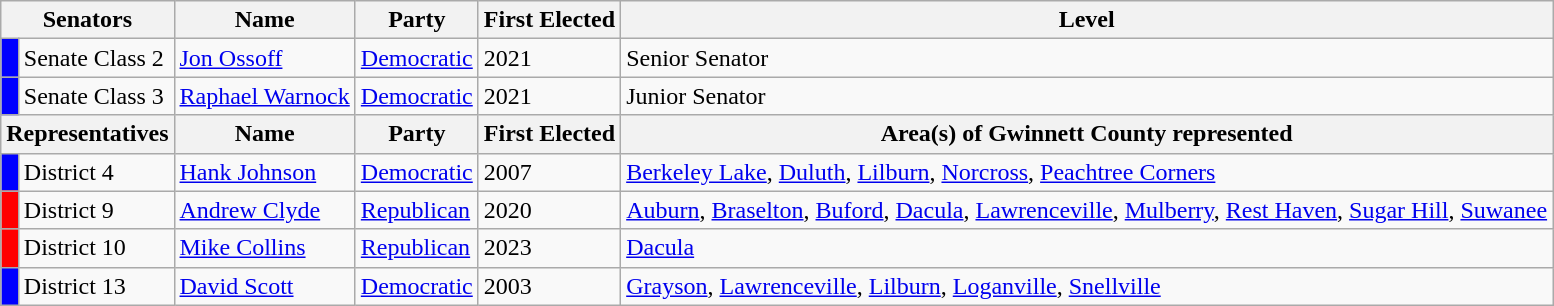<table class=wikitable>
<tr>
<th colspan="2"  style="text-align:center; vertical-align:bottom;">Senators</th>
<th style="text-align:center; vertical-align:bottom;">Name</th>
<th style="text-align:center; vertical-align:bottom;">Party</th>
<th style="text-align:center; vertical-align:bottom;">First Elected</th>
<th style="text-align:center; vertical-align:bottom;">Level</th>
</tr>
<tr>
<td style="background:blue;"> </td>
<td>Senate Class 2</td>
<td><a href='#'>Jon Ossoff</a></td>
<td><a href='#'>Democratic</a></td>
<td>2021</td>
<td>Senior Senator</td>
</tr>
<tr>
<td style="background:blue;"> </td>
<td>Senate Class 3</td>
<td><a href='#'>Raphael Warnock</a></td>
<td><a href='#'>Democratic</a></td>
<td>2021</td>
<td>Junior Senator</td>
</tr>
<tr>
<th colspan="2"  style="text-align:center; vertical-align:bottom;">Representatives</th>
<th style="text-align:center; vertical-align:bottom;">Name</th>
<th style="text-align:center; vertical-align:bottom;">Party</th>
<th style="text-align:center; vertical-align:bottom;">First Elected</th>
<th style="text-align:center; vertical-align:bottom;">Area(s) of Gwinnett County represented</th>
</tr>
<tr>
<td style="background:blue;"> </td>
<td>District 4</td>
<td><a href='#'>Hank Johnson</a></td>
<td><a href='#'>Democratic</a></td>
<td>2007</td>
<td><a href='#'>Berkeley Lake</a>, <a href='#'>Duluth</a>, <a href='#'>Lilburn</a>, <a href='#'>Norcross</a>, <a href='#'>Peachtree Corners</a></td>
</tr>
<tr>
<td style="background:red;"> </td>
<td>District 9</td>
<td><a href='#'>Andrew Clyde</a></td>
<td><a href='#'>Republican</a></td>
<td>2020</td>
<td><a href='#'>Auburn</a>, <a href='#'>Braselton</a>, <a href='#'>Buford</a>, <a href='#'>Dacula</a>, <a href='#'>Lawrenceville</a>, <a href='#'>Mulberry</a>, <a href='#'>Rest Haven</a>, <a href='#'>Sugar Hill</a>, <a href='#'>Suwanee</a></td>
</tr>
<tr>
<td style="background:red;"> </td>
<td>District 10</td>
<td><a href='#'>Mike Collins</a></td>
<td><a href='#'>Republican</a></td>
<td>2023</td>
<td><a href='#'>Dacula</a></td>
</tr>
<tr>
<td style="background:blue;"> </td>
<td>District 13</td>
<td><a href='#'>David Scott</a></td>
<td><a href='#'>Democratic</a></td>
<td>2003</td>
<td><a href='#'>Grayson</a>, <a href='#'>Lawrenceville</a>, <a href='#'>Lilburn</a>, <a href='#'>Loganville</a>, <a href='#'>Snellville</a></td>
</tr>
</table>
